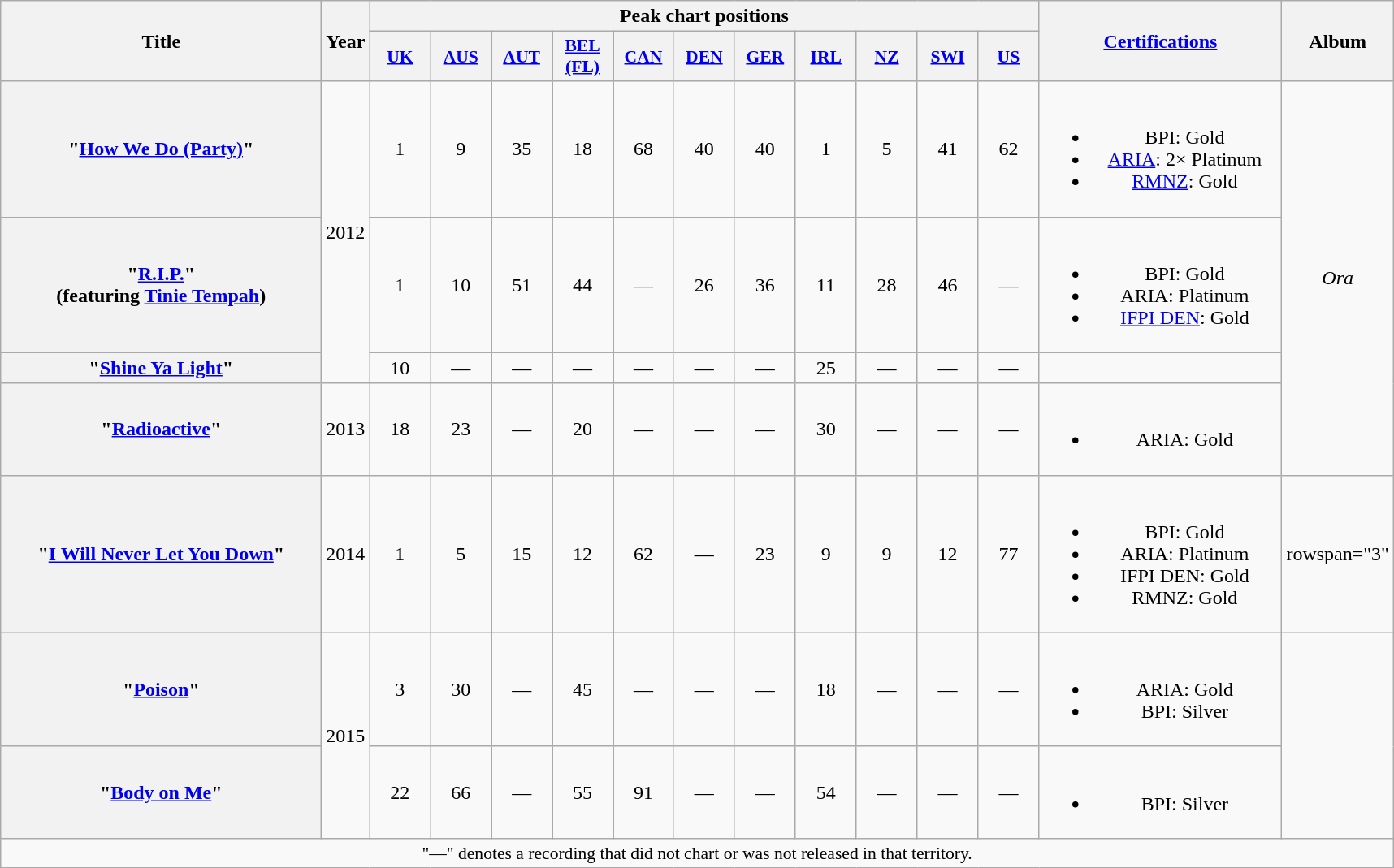<table class="wikitable plainrowheaders" style="text-align:center;">
<tr>
<th scope="col" rowspan="2" style="width:16em;">Title</th>
<th scope="col" rowspan="2">Year</th>
<th scope="col" colspan="11">Peak chart positions</th>
<th scope="col" rowspan="2" style="width:12em;"><a href='#'>Certifications</a></th>
<th scope="col" rowspan="2" style="width:5em;">Album</th>
</tr>
<tr>
<th scope="col" style="width:3em;font-size:90%;"><a href='#'>UK</a><br></th>
<th scope="col" style="width:3em;font-size:90%;"><a href='#'>AUS</a><br></th>
<th scope="col" style="width:3em;font-size:90%;"><a href='#'>AUT</a></th>
<th scope="col" style="width:3em;font-size:90%;"><a href='#'>BEL<br>(FL)</a><br></th>
<th scope="col" style="width:3em;font-size:90%;"><a href='#'>CAN</a><br></th>
<th scope="col" style="width:3em;font-size:90%;"><a href='#'>DEN</a><br></th>
<th scope="col" style="width:3em;font-size:90%;"><a href='#'>GER</a><br></th>
<th scope="col" style="width:3em;font-size:90%;"><a href='#'>IRL</a><br></th>
<th scope="col" style="width:3em;font-size:90%;"><a href='#'>NZ</a><br></th>
<th scope="col" style="width:3em;font-size:90%;"><a href='#'>SWI</a><br></th>
<th scope="col" style="width:3em;font-size:90%;"><a href='#'>US</a><br></th>
</tr>
<tr>
<th scope="row">"<a href='#'>How We Do (Party)</a>"</th>
<td rowspan="3">2012</td>
<td>1</td>
<td>9</td>
<td>35</td>
<td>18</td>
<td>68</td>
<td>40</td>
<td>40</td>
<td>1</td>
<td>5</td>
<td>41</td>
<td>62</td>
<td><br><ul><li>BPI: Gold</li><li><a href='#'>ARIA</a>: 2× Platinum</li><li><a href='#'>RMNZ</a>: Gold</li></ul></td>
<td rowspan="4"><em>Ora</em></td>
</tr>
<tr>
<th scope="row">"<a href='#'>R.I.P.</a>"<br><span>(featuring <a href='#'>Tinie Tempah</a>)</span></th>
<td>1</td>
<td>10</td>
<td>51</td>
<td>44</td>
<td>—</td>
<td>26</td>
<td>36</td>
<td>11</td>
<td>28</td>
<td>46</td>
<td>—</td>
<td><br><ul><li>BPI: Gold</li><li>ARIA: Platinum</li><li><a href='#'>IFPI DEN</a>: Gold</li></ul></td>
</tr>
<tr>
<th scope="row">"<a href='#'>Shine Ya Light</a>"</th>
<td>10</td>
<td>—</td>
<td>—</td>
<td>—</td>
<td>—</td>
<td>—</td>
<td>—</td>
<td>25</td>
<td>—</td>
<td>—</td>
<td>—</td>
<td></td>
</tr>
<tr>
<th scope="row">"<a href='#'>Radioactive</a>"</th>
<td rowspan="1">2013</td>
<td>18</td>
<td>23</td>
<td>—</td>
<td>20</td>
<td>—</td>
<td>—</td>
<td>—</td>
<td>30</td>
<td>—</td>
<td>—</td>
<td>—</td>
<td><br><ul><li>ARIA: Gold</li></ul></td>
</tr>
<tr>
<th scope="row">"<a href='#'>I Will Never Let You Down</a>"</th>
<td rowspan="1">2014</td>
<td>1</td>
<td>5</td>
<td>15</td>
<td>12</td>
<td>62</td>
<td>—</td>
<td>23</td>
<td>9</td>
<td>9</td>
<td>12</td>
<td>77</td>
<td><br><ul><li>BPI: Gold</li><li>ARIA: Platinum</li><li>IFPI DEN: Gold</li><li>RMNZ: Gold</li></ul></td>
<td>rowspan="3" </td>
</tr>
<tr>
<th scope="row">"<a href='#'>Poison</a>"</th>
<td rowspan="2">2015</td>
<td>3</td>
<td>30</td>
<td>—</td>
<td>45</td>
<td>—</td>
<td>—</td>
<td>—</td>
<td>18</td>
<td>—</td>
<td>—</td>
<td>—</td>
<td><br><ul><li>ARIA: Gold</li><li>BPI: Silver</li></ul></td>
</tr>
<tr>
<th scope="row">"<a href='#'>Body on Me</a>"<br></th>
<td>22</td>
<td>66</td>
<td>—</td>
<td>55</td>
<td>91</td>
<td>—</td>
<td>—</td>
<td>54</td>
<td>—</td>
<td>—</td>
<td>—</td>
<td><br><ul><li>BPI: Silver</li></ul></td>
</tr>
<tr>
<td colspan="15" style="font-size:90%">"—" denotes a recording that did not chart or was not released in that territory.</td>
</tr>
</table>
